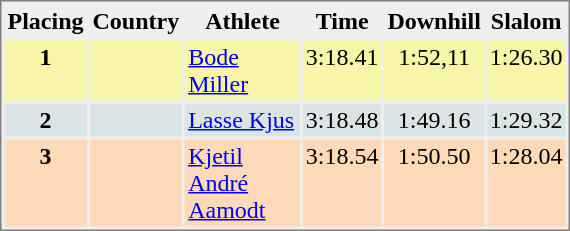<table style="border-style:solid;border-width:1px;border-color:#808080;background-color:#EFEFEF" cellspacing="2" cellpadding="2" width="380px">
<tr bgcolor="#EFEFEF">
<th>Placing</th>
<th>Country</th>
<th>Athlete</th>
<th>Time</th>
<th>Downhill</th>
<th>Slalom</th>
</tr>
<tr align="center" valign="top" bgcolor="#F7F6A8">
<th>1</th>
<td></td>
<td align="left"><a href='#'>Bode Miller</a></td>
<td align="left">3:18.41</td>
<td>1:52,11</td>
<td>1:26.30</td>
</tr>
<tr align="center" valign="top" bgcolor="#DCE5E5">
<th>2</th>
<td></td>
<td align="left"><a href='#'>Lasse Kjus</a></td>
<td align="left">3:18.48</td>
<td>1:49.16</td>
<td>1:29.32</td>
</tr>
<tr align="center" valign="top" bgcolor="#FFDAB9">
<th>3</th>
<td></td>
<td align="left"><a href='#'>Kjetil André Aamodt</a></td>
<td align="left">3:18.54</td>
<td>1:50.50</td>
<td>1:28.04</td>
</tr>
</table>
